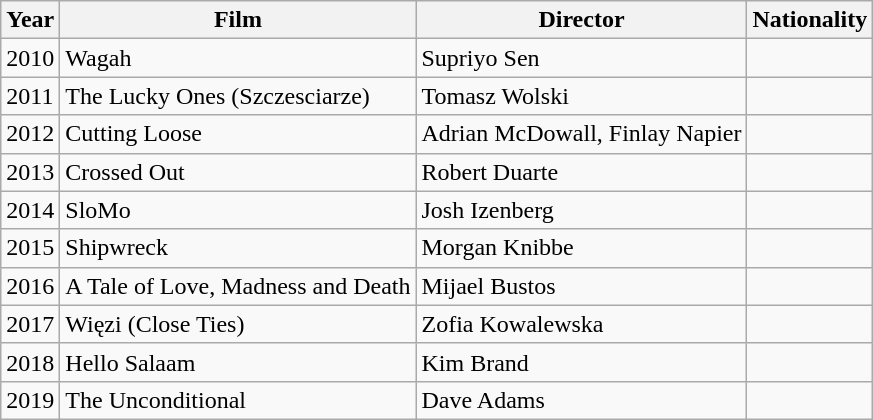<table class="wikitable">
<tr>
<th>Year</th>
<th>Film</th>
<th>Director</th>
<th>Nationality</th>
</tr>
<tr>
<td>2010</td>
<td>Wagah</td>
<td>Supriyo Sen</td>
<td></td>
</tr>
<tr>
<td>2011</td>
<td>The Lucky Ones (Szczesciarze)</td>
<td>Tomasz Wolski</td>
<td></td>
</tr>
<tr>
<td>2012</td>
<td>Cutting Loose</td>
<td>Adrian McDowall, Finlay Napier</td>
<td></td>
</tr>
<tr>
<td>2013</td>
<td>Crossed Out</td>
<td>Robert Duarte</td>
<td></td>
</tr>
<tr>
<td>2014</td>
<td>SloMo</td>
<td>Josh Izenberg</td>
<td></td>
</tr>
<tr>
<td>2015</td>
<td>Shipwreck</td>
<td>Morgan Knibbe</td>
<td></td>
</tr>
<tr>
<td>2016</td>
<td>A Tale of Love, Madness and Death</td>
<td>Mijael Bustos</td>
<td></td>
</tr>
<tr>
<td>2017</td>
<td>Więzi (Close Ties)</td>
<td>Zofia Kowalewska</td>
<td></td>
</tr>
<tr>
<td>2018</td>
<td>Hello Salaam</td>
<td>Kim Brand</td>
<td></td>
</tr>
<tr>
<td>2019</td>
<td>The Unconditional</td>
<td>Dave Adams</td>
<td></td>
</tr>
</table>
